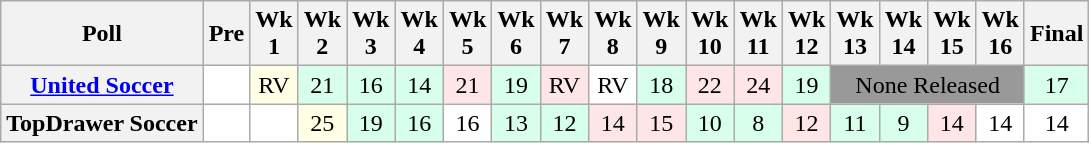<table class="wikitable" style="white-space:nowrap;text-align:center;">
<tr>
<th>Poll</th>
<th>Pre</th>
<th>Wk<br>1</th>
<th>Wk<br>2</th>
<th>Wk<br>3</th>
<th>Wk<br>4</th>
<th>Wk<br>5</th>
<th>Wk<br>6</th>
<th>Wk<br>7</th>
<th>Wk<br>8</th>
<th>Wk<br>9</th>
<th>Wk<br>10</th>
<th>Wk<br>11</th>
<th>Wk<br>12</th>
<th>Wk<br>13</th>
<th>Wk<br>14</th>
<th>Wk<br>15</th>
<th>Wk<br>16</th>
<th>Final<br></th>
</tr>
<tr>
<th><a href='#'>United Soccer</a></th>
<td style="background:#FFFFFF;"></td>
<td style="background:#FFFFE6;">RV</td>
<td style="background:#D8FFEB;">21</td>
<td style="background:#D8FFEB;">16</td>
<td style="background:#D8FFEB;">14</td>
<td style="background:#FFE6E6;">21</td>
<td style="background:#D8FFEB;">19</td>
<td style="background:#FFE6E6;">RV</td>
<td style="background:#FFFFFF;">RV</td>
<td style="background:#D8FFEB;">18</td>
<td style="background:#FFE6E6;">22</td>
<td style="background:#FFE6E6;">24</td>
<td style="background:#D8FFEB;">19</td>
<td colspan=4 style="background:#999;">None Released</td>
<td style="background:#D8FFEB;">17</td>
</tr>
<tr>
<th>TopDrawer Soccer </th>
<td style="background:#FFFFFF;"></td>
<td style="background:#FFFFFF;"></td>
<td style="background:#FFFFE6;">25</td>
<td style="background:#D8FFEB;">19</td>
<td style="background:#D8FFEB;">16</td>
<td style="background:#FFFFFF;">16</td>
<td style="background:#D8FFEB;">13</td>
<td style="background:#D8FFEB;">12</td>
<td style="background:#FFE6E6;">14</td>
<td style="background:#FFE6E6;">15</td>
<td style="background:#D8FFEB;">10</td>
<td style="background:#D8FFEB;">8</td>
<td style="background:#FFE6E6;">12</td>
<td style="background:#D8FFEB;">11</td>
<td style="background:#D8FFEB;">9</td>
<td style="background:#FFE6E6;">14</td>
<td style="background:#FFFFFF;">14</td>
<td style="background:#FFFFFF;">14</td>
</tr>
</table>
